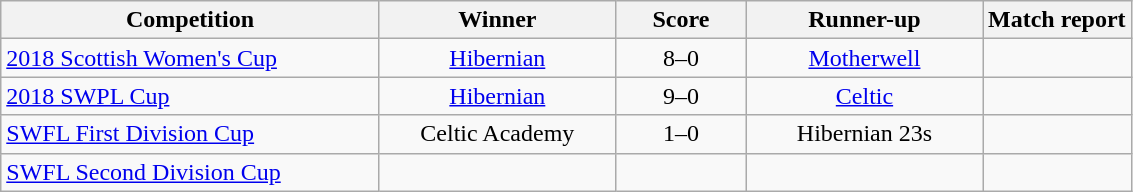<table class="wikitable" style="text-align:center">
<tr>
<th width=245>Competition</th>
<th width=150>Winner</th>
<th width=80>Score</th>
<th width=150>Runner-up</th>
<th>Match report</th>
</tr>
<tr>
<td align=left><a href='#'>2018 Scottish Women's Cup</a></td>
<td><a href='#'>Hibernian</a></td>
<td>8–0</td>
<td><a href='#'>Motherwell</a></td>
<td></td>
</tr>
<tr>
<td align=left><a href='#'>2018 SWPL Cup</a></td>
<td><a href='#'>Hibernian</a></td>
<td>9–0</td>
<td><a href='#'>Celtic</a></td>
<td></td>
</tr>
<tr>
<td align=left><a href='#'>SWFL First Division Cup</a></td>
<td>Celtic Academy</td>
<td>1–0</td>
<td>Hibernian 23s</td>
<td></td>
</tr>
<tr>
<td align=left><a href='#'>SWFL Second Division Cup</a></td>
<td></td>
<td></td>
<td></td>
<td></td>
</tr>
</table>
